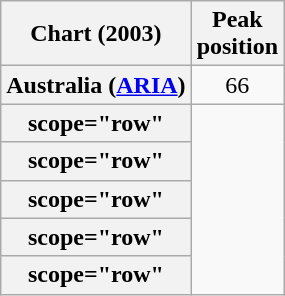<table class="wikitable sortable plainrowheaders" style="text-align: center;">
<tr>
<th>Chart (2003)</th>
<th>Peak<br>position</th>
</tr>
<tr>
<th scope="row">Australia (<a href='#'>ARIA</a>)</th>
<td>66</td>
</tr>
<tr>
<th>scope="row" </th>
</tr>
<tr>
<th>scope="row" </th>
</tr>
<tr>
<th>scope="row" </th>
</tr>
<tr>
<th>scope="row" </th>
</tr>
<tr>
<th>scope="row" </th>
</tr>
</table>
